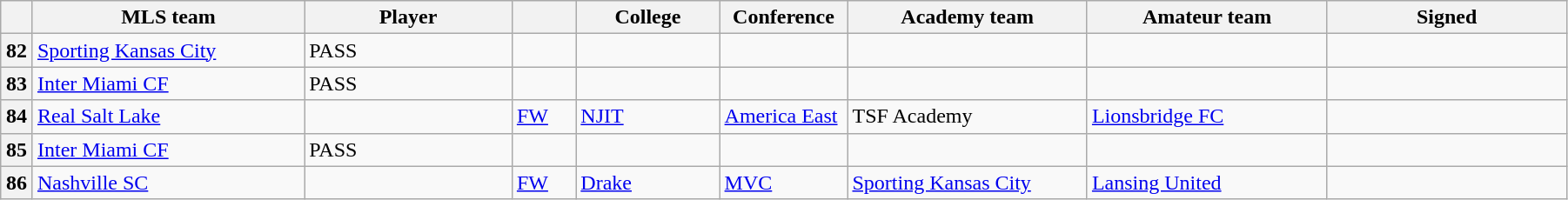<table class="wikitable sortable" style="width:95%">
<tr>
<th width=2%></th>
<th width=17%>MLS team</th>
<th width=13%>Player</th>
<th width=4%></th>
<th width="9%">College</th>
<th width=8%>Conference</th>
<th width="15%">Academy team</th>
<th width="15%">Amateur team</th>
<th width=15%>Signed</th>
</tr>
<tr>
<th>82</th>
<td><a href='#'>Sporting Kansas City</a></td>
<td>PASS</td>
<td></td>
<td></td>
<td></td>
<td></td>
<td></td>
<td></td>
</tr>
<tr>
<th>83</th>
<td><a href='#'>Inter Miami CF</a></td>
<td>PASS</td>
<td></td>
<td></td>
<td></td>
<td></td>
<td></td>
<td></td>
</tr>
<tr>
<th>84</th>
<td><a href='#'>Real Salt Lake</a></td>
<td> </td>
<td><a href='#'>FW</a></td>
<td><a href='#'>NJIT</a></td>
<td><a href='#'>America East</a></td>
<td>TSF Academy</td>
<td><a href='#'>Lionsbridge FC</a></td>
<td></td>
</tr>
<tr>
<th>85</th>
<td><a href='#'>Inter Miami CF</a></td>
<td>PASS</td>
<td></td>
<td></td>
<td></td>
<td></td>
<td></td>
<td></td>
</tr>
<tr>
<th>86</th>
<td><a href='#'>Nashville SC</a></td>
<td> </td>
<td><a href='#'>FW</a></td>
<td><a href='#'>Drake</a></td>
<td><a href='#'>MVC</a></td>
<td><a href='#'>Sporting Kansas City</a></td>
<td><a href='#'>Lansing United</a></td>
<td></td>
</tr>
</table>
